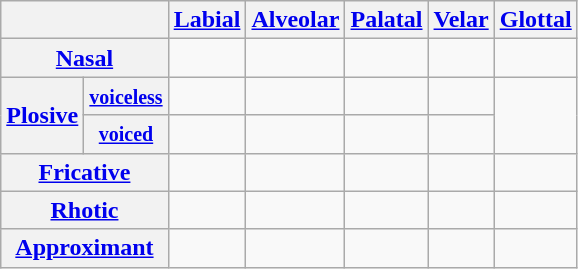<table class="wikitable" style="text-align:center">
<tr>
<th colspan="2"></th>
<th><a href='#'>Labial</a></th>
<th><a href='#'>Alveolar</a></th>
<th><a href='#'>Palatal</a></th>
<th><a href='#'>Velar</a></th>
<th><a href='#'>Glottal</a></th>
</tr>
<tr>
<th colspan="2"><a href='#'>Nasal</a></th>
<td></td>
<td></td>
<td></td>
<td></td>
<td></td>
</tr>
<tr>
<th rowspan="2"><a href='#'>Plosive</a></th>
<th><small><a href='#'>voiceless</a></small></th>
<td></td>
<td></td>
<td></td>
<td></td>
<td rowspan="2"></td>
</tr>
<tr>
<th><small><a href='#'>voiced</a></small></th>
<td></td>
<td></td>
<td></td>
<td></td>
</tr>
<tr>
<th colspan="2"><a href='#'>Fricative</a></th>
<td></td>
<td></td>
<td></td>
<td></td>
<td></td>
</tr>
<tr>
<th colspan="2"><a href='#'>Rhotic</a></th>
<td></td>
<td></td>
<td></td>
<td></td>
<td></td>
</tr>
<tr>
<th colspan="2"><a href='#'>Approximant</a></th>
<td></td>
<td></td>
<td></td>
<td></td>
<td></td>
</tr>
</table>
